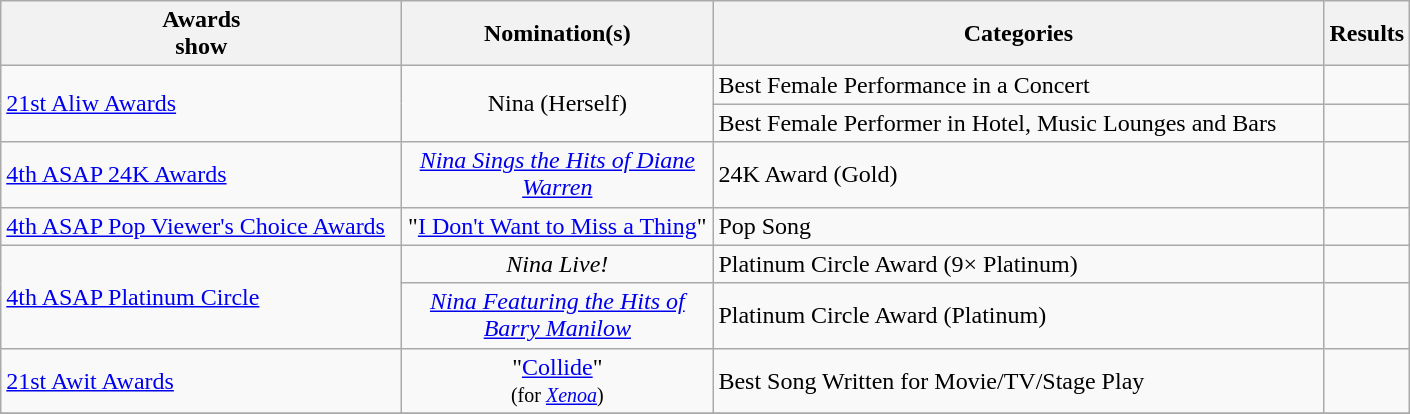<table class="wikitable">
<tr>
<th width="260">Awards<br>show</th>
<th width="200">Nomination(s)</th>
<th width="400">Categories</th>
<th>Results</th>
</tr>
<tr>
<td rowspan="2"><a href='#'>21st Aliw Awards</a></td>
<td align="center" rowspan="2">Nina (Herself)</td>
<td>Best Female Performance in a Concert</td>
<td></td>
</tr>
<tr>
<td>Best Female Performer in Hotel, Music Lounges and Bars</td>
<td></td>
</tr>
<tr>
<td><a href='#'>4th ASAP 24K Awards</a></td>
<td align="center"><em><a href='#'>Nina Sings the Hits of Diane Warren</a></em></td>
<td>24K Award (Gold)</td>
<td></td>
</tr>
<tr>
<td><a href='#'>4th ASAP Pop Viewer's Choice Awards</a></td>
<td align="center">"<a href='#'>I Don't Want to Miss a Thing</a>"</td>
<td>Pop Song</td>
<td></td>
</tr>
<tr>
<td rowspan="2"><a href='#'>4th ASAP Platinum Circle</a></td>
<td align="center"><em>Nina Live!</em></td>
<td>Platinum Circle Award (9× Platinum)</td>
<td></td>
</tr>
<tr>
<td align="center"><em><a href='#'>Nina Featuring the Hits of Barry Manilow</a></em></td>
<td>Platinum Circle Award (Platinum)</td>
<td></td>
</tr>
<tr>
<td><a href='#'>21st Awit Awards</a></td>
<td align="center">"<a href='#'>Collide</a>"<br><small>(for <em><a href='#'>Xenoa</a></em>)</small></td>
<td>Best Song Written for Movie/TV/Stage Play</td>
<td></td>
</tr>
<tr>
</tr>
</table>
